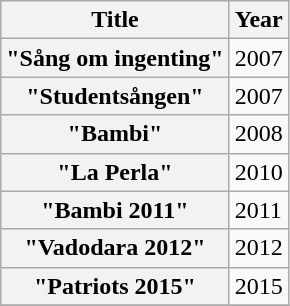<table class="wikitable plainrowheaders">
<tr>
<th scope="col">Title</th>
<th scope="col">Year</th>
</tr>
<tr>
<th scope="row">"Sång om ingenting"</th>
<td>2007</td>
</tr>
<tr>
<th scope="row">"Studentsången"</th>
<td>2007</td>
</tr>
<tr>
<th scope="row">"Bambi"</th>
<td>2008</td>
</tr>
<tr>
<th scope="row">"La Perla"</th>
<td>2010</td>
</tr>
<tr>
<th scope="row">"Bambi 2011"</th>
<td>2011</td>
</tr>
<tr>
<th scope="row">"Vadodara 2012"</th>
<td>2012</td>
</tr>
<tr>
<th scope="row">"Patriots 2015"</th>
<td>2015</td>
</tr>
<tr>
</tr>
</table>
